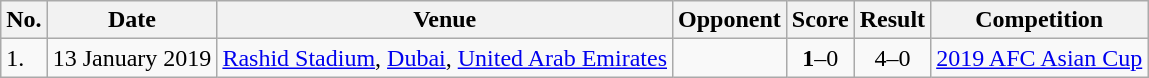<table class="wikitable" style="font-size:100%;">
<tr>
<th>No.</th>
<th>Date</th>
<th>Venue</th>
<th>Opponent</th>
<th>Score</th>
<th>Result</th>
<th>Competition</th>
</tr>
<tr>
<td>1.</td>
<td>13 January 2019</td>
<td><a href='#'>Rashid Stadium</a>, <a href='#'>Dubai</a>, <a href='#'>United Arab Emirates</a></td>
<td></td>
<td align=center><strong>1</strong>–0</td>
<td align=center>4–0</td>
<td><a href='#'>2019 AFC Asian Cup</a></td>
</tr>
</table>
